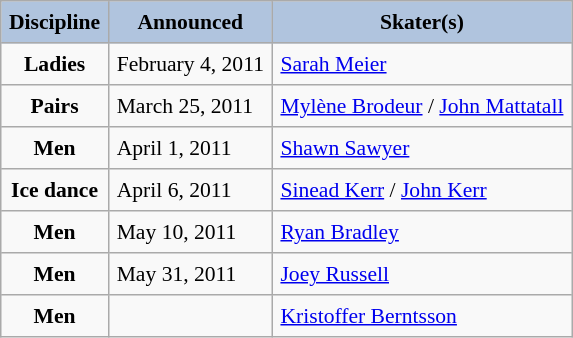<table border="2" cellpadding="5" cellspacing="0" style="margin: 1em 1em 1em 0; background: #f9f9f9; border: 1px #aaa solid; border-collapse: collapse; font-size: 90%;">
<tr bgcolor="#B0C4DE" align="center">
<th>Discipline</th>
<th>Announced</th>
<th>Skater(s)</th>
</tr>
<tr>
<th>Ladies</th>
<td>February 4, 2011</td>
<td><a href='#'>Sarah Meier</a></td>
</tr>
<tr>
<th>Pairs</th>
<td>March 25, 2011</td>
<td><a href='#'>Mylène Brodeur</a> / <a href='#'>John Mattatall</a></td>
</tr>
<tr>
<th>Men</th>
<td>April 1, 2011</td>
<td><a href='#'>Shawn Sawyer</a></td>
</tr>
<tr>
<th>Ice dance</th>
<td>April 6, 2011</td>
<td><a href='#'>Sinead Kerr</a> / <a href='#'>John Kerr</a></td>
</tr>
<tr>
<th>Men</th>
<td>May 10, 2011</td>
<td><a href='#'>Ryan Bradley</a></td>
</tr>
<tr>
<th>Men</th>
<td>May 31, 2011</td>
<td><a href='#'>Joey Russell</a></td>
</tr>
<tr>
<th>Men</th>
<td></td>
<td><a href='#'>Kristoffer Berntsson</a></td>
</tr>
</table>
